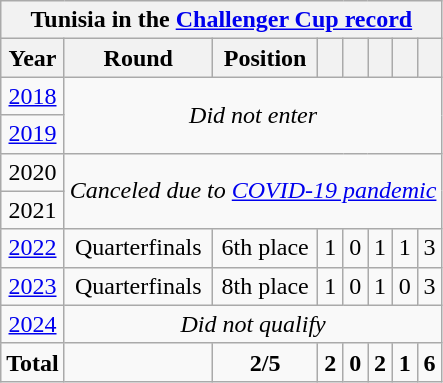<table class="wikitable" style="text-align: center;">
<tr>
<th colspan=10>Tunisia in the <a href='#'>Challenger Cup record</a></th>
</tr>
<tr>
<th>Year</th>
<th>Round</th>
<th>Position</th>
<th></th>
<th></th>
<th></th>
<th></th>
<th></th>
</tr>
<tr>
<td> <a href='#'>2018</a></td>
<td colspan="8" rowspan=2><em>Did not enter</em></td>
</tr>
<tr>
<td> <a href='#'>2019</a></td>
</tr>
<tr>
<td> 2020</td>
<td colspan="8" rowspan=2><em>Canceled due to <a href='#'>COVID-19 pandemic</a></em></td>
</tr>
<tr>
<td> 2021</td>
</tr>
<tr>
<td> <a href='#'>2022</a></td>
<td>Quarterfinals</td>
<td>6th place</td>
<td>1</td>
<td>0</td>
<td>1</td>
<td>1</td>
<td>3</td>
</tr>
<tr>
<td> <a href='#'>2023</a></td>
<td>Quarterfinals</td>
<td>8th place</td>
<td>1</td>
<td>0</td>
<td>1</td>
<td>0</td>
<td>3</td>
</tr>
<tr>
<td> <a href='#'>2024</a></td>
<td colspan="8"><em>Did not qualify</em></td>
</tr>
<tr>
<td><strong>Total</strong></td>
<td></td>
<td><strong>2/5</strong></td>
<td><strong>2</strong></td>
<td><strong>0</strong></td>
<td><strong>2</strong></td>
<td><strong>1</strong></td>
<td><strong>6</strong></td>
</tr>
</table>
